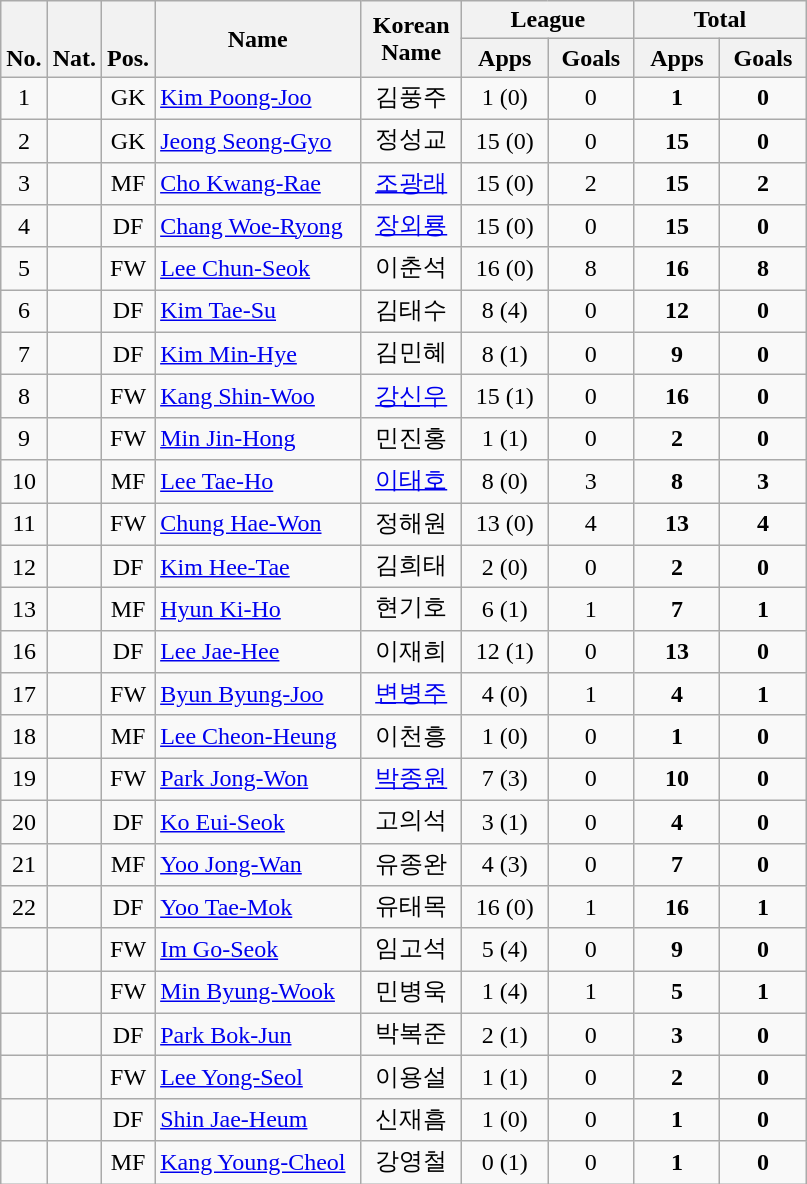<table class="wikitable" style="text-align: center;">
<tr>
<th rowspan="2" valign="bottom">No.</th>
<th rowspan="2" valign="bottom">Nat.</th>
<th rowspan="2" valign="bottom">Pos.</th>
<th rowspan="2" width="130">Name</th>
<th rowspan="2" width="60">Korean<br>Name</th>
<th colspan="2" width="100">League</th>
<th colspan="2" width="100">Total</th>
</tr>
<tr>
<th width="50">Apps</th>
<th width="50">Goals</th>
<th width="50">Apps</th>
<th width="50">Goals</th>
</tr>
<tr>
<td>1</td>
<td></td>
<td>GK</td>
<td align="left"><a href='#'>Kim Poong-Joo</a></td>
<td>김풍주</td>
<td>1 (0)</td>
<td>0</td>
<td><strong>1</strong></td>
<td><strong>0</strong></td>
</tr>
<tr>
<td>2</td>
<td></td>
<td>GK</td>
<td align="left"><a href='#'>Jeong Seong-Gyo</a></td>
<td>정성교</td>
<td>15 (0)</td>
<td>0</td>
<td><strong>15</strong></td>
<td><strong>0</strong></td>
</tr>
<tr>
<td>3</td>
<td></td>
<td>MF</td>
<td align="left"><a href='#'>Cho Kwang-Rae</a></td>
<td><a href='#'>조광래</a></td>
<td>15 (0)</td>
<td>2</td>
<td><strong>15</strong></td>
<td><strong>2</strong></td>
</tr>
<tr>
<td>4</td>
<td></td>
<td>DF</td>
<td align="left"><a href='#'>Chang Woe-Ryong</a></td>
<td><a href='#'>장외룡</a></td>
<td>15 (0)</td>
<td>0</td>
<td><strong>15</strong></td>
<td><strong>0</strong></td>
</tr>
<tr>
<td>5</td>
<td></td>
<td>FW</td>
<td align="left"><a href='#'>Lee Chun-Seok</a></td>
<td>이춘석</td>
<td>16 (0)</td>
<td>8</td>
<td><strong>16</strong></td>
<td><strong>8</strong></td>
</tr>
<tr>
<td>6</td>
<td></td>
<td>DF</td>
<td align="left"><a href='#'>Kim Tae-Su</a></td>
<td>김태수</td>
<td>8 (4)</td>
<td>0</td>
<td><strong>12</strong></td>
<td><strong>0</strong></td>
</tr>
<tr>
<td>7</td>
<td></td>
<td>DF</td>
<td align="left"><a href='#'>Kim Min-Hye</a></td>
<td>김민혜</td>
<td>8 (1)</td>
<td>0</td>
<td><strong>9</strong></td>
<td><strong>0</strong></td>
</tr>
<tr>
<td>8</td>
<td></td>
<td>FW</td>
<td align="left"><a href='#'>Kang Shin-Woo</a></td>
<td><a href='#'>강신우</a></td>
<td>15 (1)</td>
<td>0</td>
<td><strong>16</strong></td>
<td><strong>0</strong></td>
</tr>
<tr>
<td>9</td>
<td></td>
<td>FW</td>
<td align="left"><a href='#'>Min Jin-Hong</a></td>
<td>민진홍</td>
<td>1 (1)</td>
<td>0</td>
<td><strong>2</strong></td>
<td><strong>0</strong></td>
</tr>
<tr>
<td>10</td>
<td></td>
<td>MF</td>
<td align="left"><a href='#'>Lee Tae-Ho</a></td>
<td><a href='#'>이태호</a></td>
<td>8 (0)</td>
<td>3</td>
<td><strong>8</strong></td>
<td><strong>3</strong></td>
</tr>
<tr>
<td>11</td>
<td></td>
<td>FW</td>
<td align="left"><a href='#'>Chung Hae-Won</a></td>
<td>정해원</td>
<td>13 (0)</td>
<td>4</td>
<td><strong>13</strong></td>
<td><strong>4</strong></td>
</tr>
<tr>
<td>12</td>
<td></td>
<td>DF</td>
<td align="left"><a href='#'>Kim Hee-Tae</a></td>
<td>김희태</td>
<td>2 (0)</td>
<td>0</td>
<td><strong>2</strong></td>
<td><strong>0</strong></td>
</tr>
<tr>
<td>13</td>
<td></td>
<td>MF</td>
<td align="left"><a href='#'>Hyun Ki-Ho</a></td>
<td>현기호</td>
<td>6 (1)</td>
<td>1</td>
<td><strong>7</strong></td>
<td><strong>1</strong></td>
</tr>
<tr>
<td>16</td>
<td></td>
<td>DF</td>
<td align="left"><a href='#'>Lee Jae-Hee</a></td>
<td>이재희</td>
<td>12 (1)</td>
<td>0</td>
<td><strong>13</strong></td>
<td><strong>0</strong></td>
</tr>
<tr>
<td>17</td>
<td></td>
<td>FW</td>
<td align="left"><a href='#'>Byun Byung-Joo</a></td>
<td><a href='#'>변병주</a></td>
<td>4 (0)</td>
<td>1</td>
<td><strong>4</strong></td>
<td><strong>1</strong></td>
</tr>
<tr>
<td>18</td>
<td></td>
<td>MF</td>
<td align="left"><a href='#'>Lee Cheon-Heung</a></td>
<td>이천흥</td>
<td>1 (0)</td>
<td>0</td>
<td><strong>1</strong></td>
<td><strong>0</strong></td>
</tr>
<tr>
<td>19</td>
<td></td>
<td>FW</td>
<td align="left"><a href='#'>Park Jong-Won</a></td>
<td><a href='#'>박종원</a></td>
<td>7 (3)</td>
<td>0</td>
<td><strong>10</strong></td>
<td><strong>0</strong></td>
</tr>
<tr>
<td>20</td>
<td></td>
<td>DF</td>
<td align="left"><a href='#'>Ko Eui-Seok</a></td>
<td>고의석</td>
<td>3 (1)</td>
<td>0</td>
<td><strong>4</strong></td>
<td><strong>0</strong></td>
</tr>
<tr>
<td>21</td>
<td></td>
<td>MF</td>
<td align="left"><a href='#'>Yoo Jong-Wan</a></td>
<td>유종완</td>
<td>4 (3)</td>
<td>0</td>
<td><strong>7</strong></td>
<td><strong>0</strong></td>
</tr>
<tr>
<td>22</td>
<td></td>
<td>DF</td>
<td align="left"><a href='#'>Yoo Tae-Mok</a></td>
<td>유태목</td>
<td>16 (0)</td>
<td>1</td>
<td><strong>16</strong></td>
<td><strong>1</strong></td>
</tr>
<tr>
<td></td>
<td></td>
<td>FW</td>
<td align="left"><a href='#'>Im Go-Seok</a></td>
<td>임고석</td>
<td>5 (4)</td>
<td>0</td>
<td><strong>9</strong></td>
<td><strong>0</strong></td>
</tr>
<tr>
<td></td>
<td></td>
<td>FW</td>
<td align="left"><a href='#'>Min Byung-Wook</a></td>
<td>민병욱</td>
<td>1 (4)</td>
<td>1</td>
<td><strong>5</strong></td>
<td><strong>1</strong></td>
</tr>
<tr>
<td></td>
<td></td>
<td>DF</td>
<td align="left"><a href='#'>Park Bok-Jun</a></td>
<td>박복준</td>
<td>2 (1)</td>
<td>0</td>
<td><strong>3</strong></td>
<td><strong>0</strong></td>
</tr>
<tr>
<td></td>
<td></td>
<td>FW</td>
<td align="left"><a href='#'>Lee Yong-Seol</a></td>
<td>이용설</td>
<td>1 (1)</td>
<td>0</td>
<td><strong>2</strong></td>
<td><strong>0</strong></td>
</tr>
<tr>
<td></td>
<td></td>
<td>DF</td>
<td align="left"><a href='#'>Shin Jae-Heum</a></td>
<td>신재흠</td>
<td>1 (0)</td>
<td>0</td>
<td><strong>1</strong></td>
<td><strong>0</strong></td>
</tr>
<tr>
<td></td>
<td></td>
<td>MF</td>
<td align="left"><a href='#'>Kang Young-Cheol</a></td>
<td>강영철</td>
<td>0 (1)</td>
<td>0</td>
<td><strong>1</strong></td>
<td><strong>0</strong></td>
</tr>
</table>
